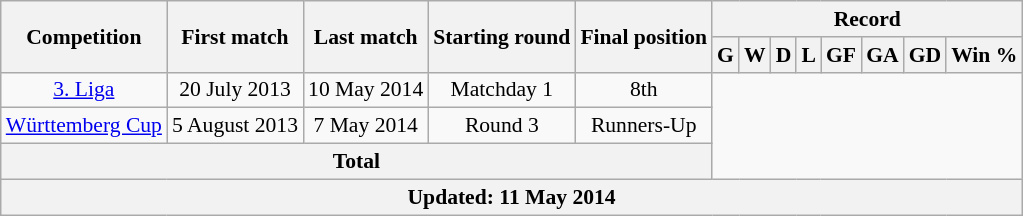<table class="wikitable" style="font-size:90%; text-align: center">
<tr>
<th rowspan="2">Competition</th>
<th rowspan="2">First match</th>
<th rowspan="2">Last match</th>
<th rowspan="2">Starting round</th>
<th rowspan="2">Final position</th>
<th colspan="8">Record</th>
</tr>
<tr>
<th>G</th>
<th>W</th>
<th>D</th>
<th>L</th>
<th>GF</th>
<th>GA</th>
<th>GD</th>
<th>Win %</th>
</tr>
<tr>
<td><a href='#'>3. Liga</a></td>
<td>20 July 2013</td>
<td>10 May 2014</td>
<td>Matchday 1</td>
<td>8th<br></td>
</tr>
<tr>
<td><a href='#'>Württemberg Cup</a></td>
<td>5 August 2013</td>
<td>7 May 2014</td>
<td>Round 3</td>
<td>Runners-Up<br></td>
</tr>
<tr>
<th colspan="5">Total<br></th>
</tr>
<tr>
<th colspan="14">Updated: 11 May 2014</th>
</tr>
</table>
